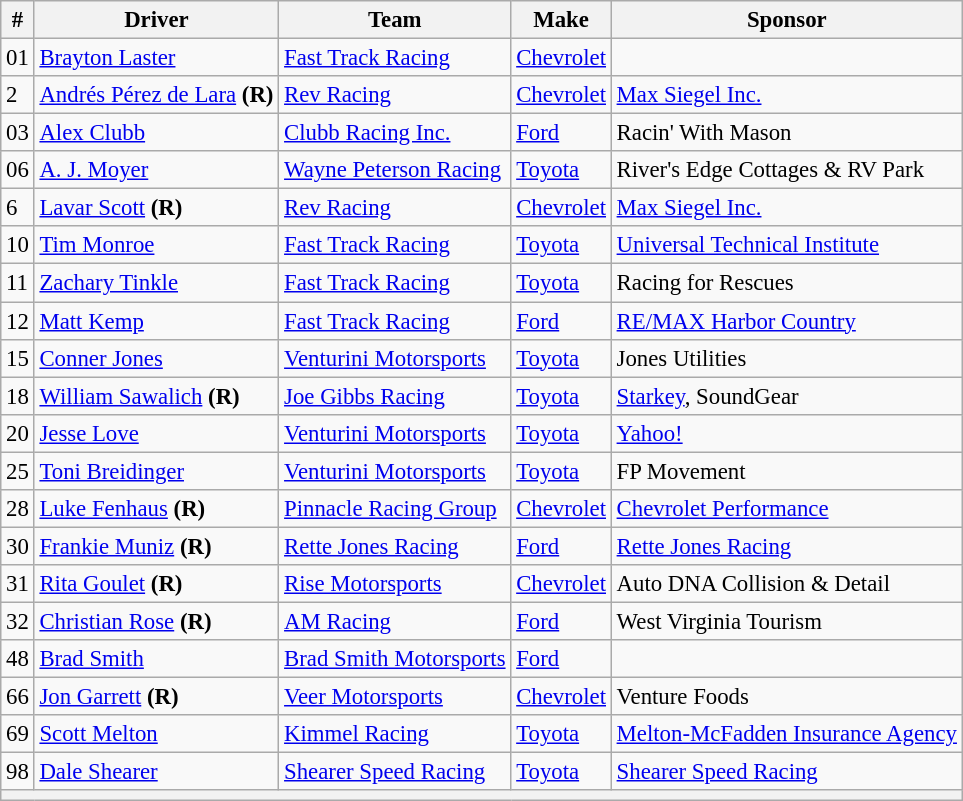<table class="wikitable" style="font-size: 95%;">
<tr>
<th>#</th>
<th>Driver</th>
<th>Team</th>
<th>Make</th>
<th>Sponsor</th>
</tr>
<tr>
<td>01</td>
<td><a href='#'>Brayton Laster</a></td>
<td><a href='#'>Fast Track Racing</a></td>
<td><a href='#'>Chevrolet</a></td>
<td></td>
</tr>
<tr>
<td>2</td>
<td><a href='#'>Andrés Pérez de Lara</a> <strong>(R)</strong></td>
<td><a href='#'>Rev Racing</a></td>
<td><a href='#'>Chevrolet</a></td>
<td><a href='#'>Max Siegel Inc.</a></td>
</tr>
<tr>
<td>03</td>
<td><a href='#'>Alex Clubb</a></td>
<td><a href='#'>Clubb Racing Inc.</a></td>
<td><a href='#'>Ford</a></td>
<td>Racin' With Mason</td>
</tr>
<tr>
<td>06</td>
<td><a href='#'>A. J. Moyer</a></td>
<td><a href='#'>Wayne Peterson Racing</a></td>
<td><a href='#'>Toyota</a></td>
<td>River's Edge Cottages & RV Park</td>
</tr>
<tr>
<td>6</td>
<td><a href='#'>Lavar Scott</a> <strong>(R)</strong></td>
<td><a href='#'>Rev Racing</a></td>
<td><a href='#'>Chevrolet</a></td>
<td><a href='#'>Max Siegel Inc.</a></td>
</tr>
<tr>
<td>10</td>
<td><a href='#'>Tim Monroe</a></td>
<td><a href='#'>Fast Track Racing</a></td>
<td><a href='#'>Toyota</a></td>
<td><a href='#'>Universal Technical Institute</a></td>
</tr>
<tr>
<td>11</td>
<td><a href='#'>Zachary Tinkle</a></td>
<td><a href='#'>Fast Track Racing</a></td>
<td><a href='#'>Toyota</a></td>
<td>Racing for Rescues</td>
</tr>
<tr>
<td>12</td>
<td><a href='#'>Matt Kemp</a></td>
<td><a href='#'>Fast Track Racing</a></td>
<td><a href='#'>Ford</a></td>
<td><a href='#'>RE/MAX Harbor Country</a></td>
</tr>
<tr>
<td>15</td>
<td><a href='#'>Conner Jones</a></td>
<td><a href='#'>Venturini Motorsports</a></td>
<td><a href='#'>Toyota</a></td>
<td>Jones Utilities</td>
</tr>
<tr>
<td>18</td>
<td><a href='#'>William Sawalich</a> <strong>(R)</strong></td>
<td><a href='#'>Joe Gibbs Racing</a></td>
<td><a href='#'>Toyota</a></td>
<td><a href='#'>Starkey</a>, SoundGear</td>
</tr>
<tr>
<td>20</td>
<td><a href='#'>Jesse Love</a></td>
<td><a href='#'>Venturini Motorsports</a></td>
<td><a href='#'>Toyota</a></td>
<td><a href='#'>Yahoo!</a></td>
</tr>
<tr>
<td>25</td>
<td><a href='#'>Toni Breidinger</a></td>
<td><a href='#'>Venturini Motorsports</a></td>
<td><a href='#'>Toyota</a></td>
<td>FP Movement</td>
</tr>
<tr>
<td>28</td>
<td><a href='#'>Luke Fenhaus</a> <strong>(R)</strong></td>
<td><a href='#'>Pinnacle Racing Group</a></td>
<td><a href='#'>Chevrolet</a></td>
<td><a href='#'>Chevrolet Performance</a></td>
</tr>
<tr>
<td>30</td>
<td><a href='#'>Frankie Muniz</a> <strong>(R)</strong></td>
<td><a href='#'>Rette Jones Racing</a></td>
<td><a href='#'>Ford</a></td>
<td><a href='#'>Rette Jones Racing</a></td>
</tr>
<tr>
<td>31</td>
<td nowrap=""><a href='#'>Rita Goulet</a> <strong>(R)</strong></td>
<td><a href='#'>Rise Motorsports</a></td>
<td><a href='#'>Chevrolet</a></td>
<td>Auto DNA Collision & Detail</td>
</tr>
<tr>
<td>32</td>
<td><a href='#'>Christian Rose</a> <strong>(R)</strong></td>
<td><a href='#'>AM Racing</a></td>
<td><a href='#'>Ford</a></td>
<td>West Virginia Tourism</td>
</tr>
<tr>
<td>48</td>
<td><a href='#'>Brad Smith</a></td>
<td><a href='#'>Brad Smith Motorsports</a></td>
<td><a href='#'>Ford</a></td>
<td></td>
</tr>
<tr>
<td>66</td>
<td><a href='#'>Jon Garrett</a> <strong>(R)</strong></td>
<td><a href='#'>Veer Motorsports</a></td>
<td><a href='#'>Chevrolet</a></td>
<td>Venture Foods</td>
</tr>
<tr>
<td>69</td>
<td><a href='#'>Scott Melton</a></td>
<td><a href='#'>Kimmel Racing</a></td>
<td><a href='#'>Toyota</a></td>
<td><a href='#'>Melton-McFadden Insurance Agency</a></td>
</tr>
<tr>
<td>98</td>
<td><a href='#'>Dale Shearer</a></td>
<td><a href='#'>Shearer Speed Racing</a></td>
<td><a href='#'>Toyota</a></td>
<td><a href='#'>Shearer Speed Racing</a></td>
</tr>
<tr>
<th colspan="5"></th>
</tr>
</table>
